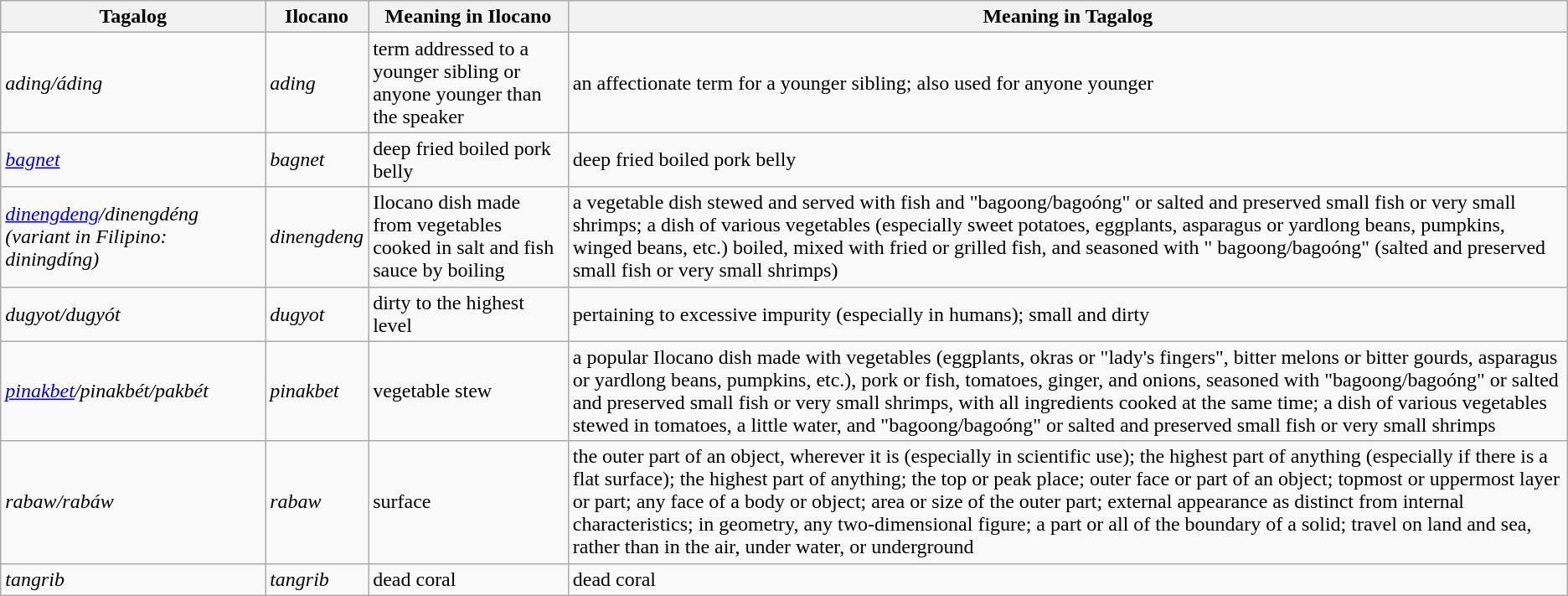<table class="wikitable sortable">
<tr>
<th>Tagalog</th>
<th>Ilocano</th>
<th>Meaning in Ilocano</th>
<th>Meaning in Tagalog</th>
</tr>
<tr>
<td><em>ading/áding</em> </td>
<td><em>ading</em></td>
<td>term addressed to a younger sibling or anyone younger than the speaker</td>
<td>an affectionate term for a younger sibling; also used for anyone younger</td>
</tr>
<tr>
<td><em><a href='#'>bagnet</a></em></td>
<td><em>bagnet</em></td>
<td>deep fried boiled pork belly</td>
<td>deep fried boiled pork belly</td>
</tr>
<tr>
<td><em><a href='#'>dinengdeng</a>/dinengdéng (variant in Filipino: diningdíng)</em> </td>
<td><em>dinengdeng</em></td>
<td>Ilocano dish made from vegetables cooked in salt and fish sauce by boiling</td>
<td>a vegetable dish stewed and served with fish and "bagoong/bagoóng" or salted and preserved small fish or very small shrimps; a dish of various vegetables (especially sweet potatoes, eggplants, asparagus or yardlong beans, pumpkins, winged beans, etc.) boiled, mixed with fried or grilled fish, and seasoned with " bagoong/bagoóng" (salted and preserved small fish or very small shrimps)</td>
</tr>
<tr>
<td><em>dugyot/dugyót</em> </td>
<td><em>dugyot</em></td>
<td>dirty to the highest level</td>
<td>pertaining to excessive impurity (especially in humans); small and dirty</td>
</tr>
<tr>
<td><em><a href='#'>pinakbet</a>/pinakbét/pakbét</em></td>
<td><em>pinakbet</em></td>
<td>vegetable stew</td>
<td>a popular Ilocano dish made with vegetables (eggplants, okras or "lady's fingers", bitter melons or bitter gourds, asparagus or yardlong beans, pumpkins, etc.), pork or fish, tomatoes, ginger, and onions, seasoned with "bagoong/bagoóng" or salted and preserved small fish or very small shrimps, with all ingredients cooked at the same time; a dish of various vegetables stewed in tomatoes, a little water, and "bagoong/bagoóng" or salted and preserved small fish or very small shrimps</td>
</tr>
<tr>
<td><em>rabaw/rabáw</em> </td>
<td><em>rabaw</em></td>
<td>surface</td>
<td>the outer part of an object, wherever it is (especially in scientific use); the highest part of anything (especially if there is a flat surface); the highest part of anything; the top or peak place; outer face or part of an object; topmost or uppermost layer or part; any face of a body or object; area or size of the outer part; external appearance as distinct from internal characteristics; in geometry, any two-dimensional figure; a part or all of the boundary of a solid; travel on land and sea, rather than in the air, under water, or underground</td>
</tr>
<tr>
<td><em>tangrib</em></td>
<td><em>tangrib</em></td>
<td>dead coral</td>
<td>dead coral</td>
</tr>
</table>
